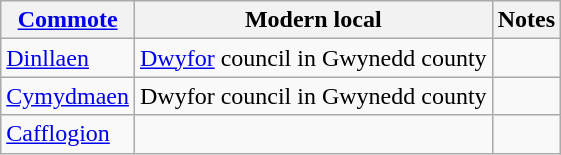<table class="wikitable" style="text-align:left">
<tr>
<th><a href='#'>Commote</a></th>
<th>Modern local</th>
<th>Notes</th>
</tr>
<tr>
<td><a href='#'>Dinllaen</a></td>
<td><a href='#'>Dwyfor</a> council in Gwynedd county</td>
<td></td>
</tr>
<tr>
<td><a href='#'>Cymydmaen</a></td>
<td>Dwyfor council in Gwynedd county</td>
<td></td>
</tr>
<tr>
<td><a href='#'>Cafflogion</a></td>
<td></td>
<td></td>
</tr>
</table>
